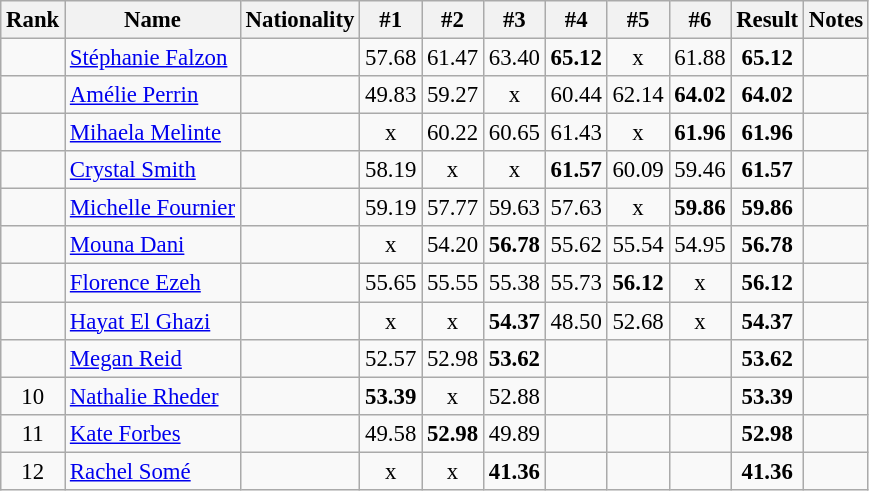<table class="wikitable sortable" style="text-align:center;font-size:95%">
<tr>
<th>Rank</th>
<th>Name</th>
<th>Nationality</th>
<th>#1</th>
<th>#2</th>
<th>#3</th>
<th>#4</th>
<th>#5</th>
<th>#6</th>
<th>Result</th>
<th>Notes</th>
</tr>
<tr>
<td></td>
<td align=left><a href='#'>Stéphanie Falzon</a></td>
<td align=left></td>
<td>57.68</td>
<td>61.47</td>
<td>63.40</td>
<td><strong>65.12</strong></td>
<td>x</td>
<td>61.88</td>
<td><strong>65.12</strong></td>
<td></td>
</tr>
<tr>
<td></td>
<td align=left><a href='#'>Amélie Perrin</a></td>
<td align=left></td>
<td>49.83</td>
<td>59.27</td>
<td>x</td>
<td>60.44</td>
<td>62.14</td>
<td><strong>64.02</strong></td>
<td><strong>64.02</strong></td>
<td></td>
</tr>
<tr>
<td></td>
<td align=left><a href='#'>Mihaela Melinte</a></td>
<td align=left></td>
<td>x</td>
<td>60.22</td>
<td>60.65</td>
<td>61.43</td>
<td>x</td>
<td><strong>61.96</strong></td>
<td><strong>61.96</strong></td>
<td></td>
</tr>
<tr>
<td></td>
<td align=left><a href='#'>Crystal Smith</a></td>
<td align=left></td>
<td>58.19</td>
<td>x</td>
<td>x</td>
<td><strong>61.57</strong></td>
<td>60.09</td>
<td>59.46</td>
<td><strong>61.57</strong></td>
<td></td>
</tr>
<tr>
<td></td>
<td align=left><a href='#'>Michelle Fournier</a></td>
<td align=left></td>
<td>59.19</td>
<td>57.77</td>
<td>59.63</td>
<td>57.63</td>
<td>x</td>
<td><strong>59.86</strong></td>
<td><strong>59.86</strong></td>
<td></td>
</tr>
<tr>
<td></td>
<td align=left><a href='#'>Mouna Dani</a></td>
<td align=left></td>
<td>x</td>
<td>54.20</td>
<td><strong>56.78</strong></td>
<td>55.62</td>
<td>55.54</td>
<td>54.95</td>
<td><strong>56.78</strong></td>
<td></td>
</tr>
<tr>
<td></td>
<td align=left><a href='#'>Florence Ezeh</a></td>
<td align=left></td>
<td>55.65</td>
<td>55.55</td>
<td>55.38</td>
<td>55.73</td>
<td><strong>56.12</strong></td>
<td>x</td>
<td><strong>56.12</strong></td>
<td></td>
</tr>
<tr>
<td></td>
<td align=left><a href='#'>Hayat El Ghazi</a></td>
<td align=left></td>
<td>x</td>
<td>x</td>
<td><strong>54.37</strong></td>
<td>48.50</td>
<td>52.68</td>
<td>x</td>
<td><strong>54.37</strong></td>
<td></td>
</tr>
<tr>
<td></td>
<td align=left><a href='#'>Megan Reid</a></td>
<td align=left></td>
<td>52.57</td>
<td>52.98</td>
<td><strong>53.62</strong></td>
<td></td>
<td></td>
<td></td>
<td><strong>53.62</strong></td>
<td></td>
</tr>
<tr>
<td>10</td>
<td align=left><a href='#'>Nathalie Rheder</a></td>
<td align=left></td>
<td><strong>53.39</strong></td>
<td>x</td>
<td>52.88</td>
<td></td>
<td></td>
<td></td>
<td><strong>53.39</strong></td>
<td></td>
</tr>
<tr>
<td>11</td>
<td align=left><a href='#'>Kate Forbes</a></td>
<td align=left></td>
<td>49.58</td>
<td><strong>52.98</strong></td>
<td>49.89</td>
<td></td>
<td></td>
<td></td>
<td><strong>52.98</strong></td>
<td></td>
</tr>
<tr>
<td>12</td>
<td align=left><a href='#'>Rachel Somé</a></td>
<td align=left></td>
<td>x</td>
<td>x</td>
<td><strong>41.36</strong></td>
<td></td>
<td></td>
<td></td>
<td><strong>41.36</strong></td>
<td></td>
</tr>
</table>
